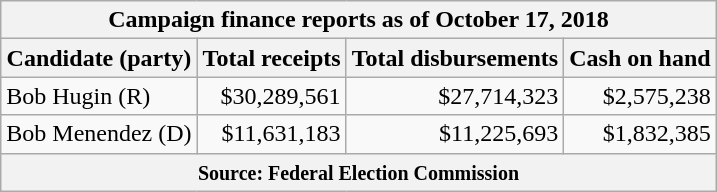<table class="wikitable sortable">
<tr>
<th colspan=4>Campaign finance reports as of October 17, 2018</th>
</tr>
<tr style="text-align:center;">
<th>Candidate (party)</th>
<th>Total receipts</th>
<th>Total disbursements</th>
<th>Cash on hand</th>
</tr>
<tr>
<td>Bob Hugin (R)</td>
<td align="right">$30,289,561</td>
<td align="right">$27,714,323</td>
<td align="right">$2,575,238</td>
</tr>
<tr>
<td>Bob Menendez (D)</td>
<td align="right">$11,631,183</td>
<td align="right">$11,225,693</td>
<td align="right">$1,832,385</td>
</tr>
<tr>
<th colspan="4"><small>Source: Federal Election Commission</small></th>
</tr>
</table>
